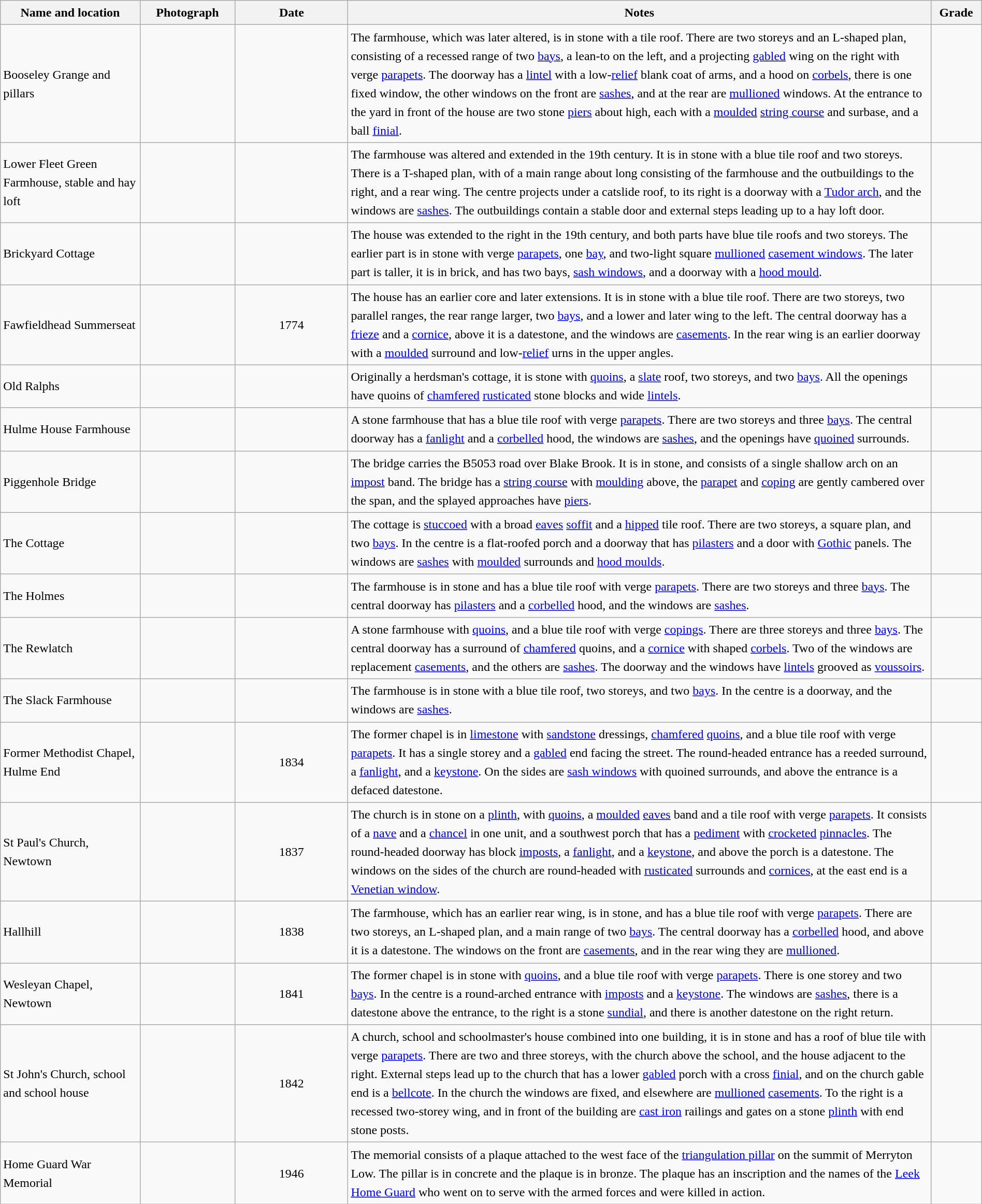<table class="wikitable sortable plainrowheaders" style="width:100%; border:0; text-align:left; line-height:150%;">
<tr>
<th scope="col"  style="width:150px">Name and location</th>
<th scope="col"  style="width:100px" class="unsortable">Photograph</th>
<th scope="col"  style="width:120px">Date</th>
<th scope="col"  style="width:650px" class="unsortable">Notes</th>
<th scope="col"  style="width:50px">Grade</th>
</tr>
<tr>
<td>Booseley Grange and pillars<br><small></small></td>
<td></td>
<td align="center"></td>
<td>The farmhouse, which was later altered, is in stone with a tile roof.  There are two storeys and an L-shaped plan, consisting of a recessed range of two <a href='#'>bays</a>, a lean-to on the left, and a projecting <a href='#'>gabled</a> wing on the right with verge <a href='#'>parapets</a>.  The doorway has a <a href='#'>lintel</a> with a low-<a href='#'>relief</a> blank coat of arms, and a hood on <a href='#'>corbels</a>, there is one fixed window, the other windows on the front are <a href='#'>sashes</a>, and at the rear are <a href='#'>mullioned</a> windows.  At the entrance to the yard in front of the house are two stone <a href='#'>piers</a> about  high, each with a <a href='#'>moulded</a> <a href='#'>string course</a> and surbase, and a ball <a href='#'>finial</a>.</td>
<td align="center" ></td>
</tr>
<tr>
<td>Lower Fleet Green Farmhouse, stable and hay loft<br><small></small></td>
<td></td>
<td align="center"></td>
<td>The farmhouse was altered and extended in the 19th century.  It is in stone with a blue tile roof and two storeys.  There is a T-shaped plan, with of a main range about  long consisting of the farmhouse and the outbuildings to the right, and a rear wing.  The centre projects under a catslide roof, to its right is a doorway with a <a href='#'>Tudor arch</a>, and the windows are <a href='#'>sashes</a>.  The outbuildings contain a stable door and external steps leading up to a hay loft door.</td>
<td align="center" ></td>
</tr>
<tr>
<td>Brickyard Cottage<br><small></small></td>
<td></td>
<td align="center"></td>
<td>The house was extended to the right in the 19th century, and both parts have blue tile roofs and two storeys.  The earlier part is in stone with verge <a href='#'>parapets</a>, one <a href='#'>bay</a>, and two-light square <a href='#'>mullioned</a> <a href='#'>casement windows</a>.  The later part is taller, it is in brick, and has two bays, <a href='#'>sash windows</a>, and a doorway with a <a href='#'>hood mould</a>.</td>
<td align="center" ></td>
</tr>
<tr>
<td>Fawfieldhead Summerseat<br><small></small></td>
<td></td>
<td align="center">1774</td>
<td>The house has an earlier core and later extensions.  It is in stone with a blue tile roof.  There are two storeys, two parallel ranges, the rear range larger, two <a href='#'>bays</a>, and a lower and later wing to the left.  The central doorway has a <a href='#'>frieze</a> and a <a href='#'>cornice</a>, above it is a datestone, and the windows are <a href='#'>casements</a>.  In the rear wing is an earlier doorway with a <a href='#'>moulded</a> surround and low-<a href='#'>relief</a> urns in the upper angles.</td>
<td align="center" ></td>
</tr>
<tr>
<td>Old Ralphs<br><small></small></td>
<td></td>
<td align="center"></td>
<td>Originally a herdsman's cottage, it is stone with <a href='#'>quoins</a>, a <a href='#'>slate</a> roof, two storeys, and two <a href='#'>bays</a>.  All the openings have quoins of <a href='#'>chamfered</a> <a href='#'>rusticated</a> stone blocks and wide <a href='#'>lintels</a>.</td>
<td align="center" ></td>
</tr>
<tr>
<td>Hulme House Farmhouse<br><small></small></td>
<td></td>
<td align="center"></td>
<td>A stone farmhouse that has a blue tile roof with verge <a href='#'>parapets</a>.  There are two storeys and three <a href='#'>bays</a>.  The central doorway has a <a href='#'>fanlight</a> and a <a href='#'>corbelled</a> hood, the windows are <a href='#'>sashes</a>, and the openings have <a href='#'>quoined</a> surrounds.</td>
<td align="center" ></td>
</tr>
<tr>
<td>Piggenhole Bridge<br><small></small></td>
<td></td>
<td align="center"></td>
<td>The bridge carries the B5053 road over Blake Brook.  It is in stone, and consists of a single shallow arch on an <a href='#'>impost</a> band.  The bridge has a <a href='#'>string course</a> with <a href='#'>moulding</a> above, the <a href='#'>parapet</a> and <a href='#'>coping</a> are gently cambered over the span, and the splayed approaches have <a href='#'>piers</a>.</td>
<td align="center" ></td>
</tr>
<tr>
<td>The Cottage<br><small></small></td>
<td></td>
<td align="center"></td>
<td>The cottage is <a href='#'>stuccoed</a> with a broad <a href='#'>eaves</a> <a href='#'>soffit</a> and a <a href='#'>hipped</a> tile roof.  There are two storeys, a square plan, and two <a href='#'>bays</a>.  In the centre is a flat-roofed porch and a doorway that has <a href='#'>pilasters</a> and a door with <a href='#'>Gothic</a> panels.  The windows are <a href='#'>sashes</a> with <a href='#'>moulded</a> surrounds and <a href='#'>hood moulds</a>.</td>
<td align="center" ></td>
</tr>
<tr>
<td>The Holmes<br><small></small></td>
<td></td>
<td align="center"></td>
<td>The farmhouse is in stone and has a blue tile roof with verge <a href='#'>parapets</a>.  There are two storeys and three <a href='#'>bays</a>.  The central doorway has <a href='#'>pilasters</a> and a <a href='#'>corbelled</a> hood, and the windows are <a href='#'>sashes</a>.</td>
<td align="center" ></td>
</tr>
<tr>
<td>The Rewlatch<br><small></small></td>
<td></td>
<td align="center"></td>
<td>A stone farmhouse with <a href='#'>quoins</a>, and a blue tile roof with verge <a href='#'>copings</a>.  There are three storeys and three <a href='#'>bays</a>.  The central doorway has a surround of <a href='#'>chamfered</a> quoins, and a <a href='#'>cornice</a> with shaped <a href='#'>corbels</a>.  Two of the windows are replacement <a href='#'>casements</a>, and the others are <a href='#'>sashes</a>.  The doorway and the windows have <a href='#'>lintels</a> grooved as <a href='#'>voussoirs</a>.</td>
<td align="center" ></td>
</tr>
<tr>
<td>The Slack Farmhouse<br><small></small></td>
<td></td>
<td align="center"></td>
<td>The farmhouse is in stone with a blue tile roof, two storeys, and two <a href='#'>bays</a>.  In the centre is a doorway, and the windows are <a href='#'>sashes</a>.</td>
<td align="center" ></td>
</tr>
<tr>
<td>Former Methodist Chapel, Hulme End<br><small></small></td>
<td></td>
<td align="center">1834</td>
<td>The former chapel is in <a href='#'>limestone</a> with <a href='#'>sandstone</a> dressings, <a href='#'>chamfered</a> <a href='#'>quoins</a>, and a blue tile roof with verge <a href='#'>parapets</a>.  It has a single storey and a <a href='#'>gabled</a> end facing the street.  The round-headed entrance has a reeded surround, a <a href='#'>fanlight</a>, and a <a href='#'>keystone</a>.  On the sides are <a href='#'>sash windows</a> with quoined surrounds, and above the entrance is a defaced datestone.</td>
<td align="center" ></td>
</tr>
<tr>
<td>St Paul's Church, Newtown<br><small></small></td>
<td></td>
<td align="center">1837</td>
<td>The church is in stone on a <a href='#'>plinth</a>, with <a href='#'>quoins</a>, a <a href='#'>moulded</a> <a href='#'>eaves</a> band and a tile roof with verge <a href='#'>parapets</a>.  It consists of a <a href='#'>nave</a> and a <a href='#'>chancel</a> in one unit, and a southwest porch that has a <a href='#'>pediment</a> with <a href='#'>crocketed</a> <a href='#'>pinnacles</a>.  The round-headed doorway has block <a href='#'>imposts</a>, a <a href='#'>fanlight</a>, and a <a href='#'>keystone</a>, and above the porch is a datestone.  The windows on the sides of the church are round-headed with <a href='#'>rusticated</a> surrounds and <a href='#'>cornices</a>, at the east end is a <a href='#'>Venetian window</a>.</td>
<td align="center" ></td>
</tr>
<tr>
<td>Hallhill<br><small></small></td>
<td></td>
<td align="center">1838</td>
<td>The farmhouse, which has an earlier rear wing, is in stone, and has a blue tile roof with verge <a href='#'>parapets</a>.  There are two storeys, an L-shaped plan, and a main range of two <a href='#'>bays</a>.  The central doorway has a <a href='#'>corbelled</a> hood, and above it is a datestone.  The windows on the front are <a href='#'>casements</a>, and in the rear wing they are <a href='#'>mullioned</a>.</td>
<td align="center" ></td>
</tr>
<tr>
<td>Wesleyan Chapel, Newtown<br><small></small></td>
<td></td>
<td align="center">1841</td>
<td>The former chapel is in stone with <a href='#'>quoins</a>, and a blue tile roof with verge <a href='#'>parapets</a>.  There is one storey and two <a href='#'>bays</a>.  In the centre is a round-arched entrance with <a href='#'>imposts</a> and a <a href='#'>keystone</a>.  The windows are <a href='#'>sashes</a>, there is a datestone above the entrance, to the right is a stone <a href='#'>sundial</a>, and there is another datestone on the right return.</td>
<td align="center" ></td>
</tr>
<tr>
<td>St John's Church, school and school house<br><small></small></td>
<td></td>
<td align="center">1842</td>
<td>A church, school and schoolmaster's house combined into one building, it is in stone and has a roof of blue tile with verge <a href='#'>parapets</a>.  There are two and three storeys, with the church above the school, and the house adjacent to the right.  External steps lead up to the church that has a lower <a href='#'>gabled</a> porch with a cross <a href='#'>finial</a>, and on the church gable end is a <a href='#'>bellcote</a>.  In the church the windows are fixed, and elsewhere are <a href='#'>mullioned</a> <a href='#'>casements</a>.  To the right is a recessed two-storey wing, and in front of the building are <a href='#'>cast iron</a> railings and gates on a stone <a href='#'>plinth</a> with end stone posts.</td>
<td align="center" ></td>
</tr>
<tr>
<td>Home Guard War Memorial<br><small></small></td>
<td></td>
<td align="center">1946</td>
<td>The memorial consists of a plaque attached to the west face of the <a href='#'>triangulation pillar</a> on the summit of Merryton Low.  The pillar is in concrete and the plaque is in bronze.  The plaque has an inscription and the names of the <a href='#'>Leek</a> <a href='#'>Home Guard</a> who went on to serve with the armed forces and were killed in action.</td>
<td align="center" ></td>
</tr>
<tr>
</tr>
</table>
